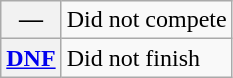<table class="wikitable">
<tr>
<th scope="row">—</th>
<td>Did not compete</td>
</tr>
<tr>
<th scope="row"><a href='#'>DNF</a></th>
<td>Did not finish</td>
</tr>
</table>
